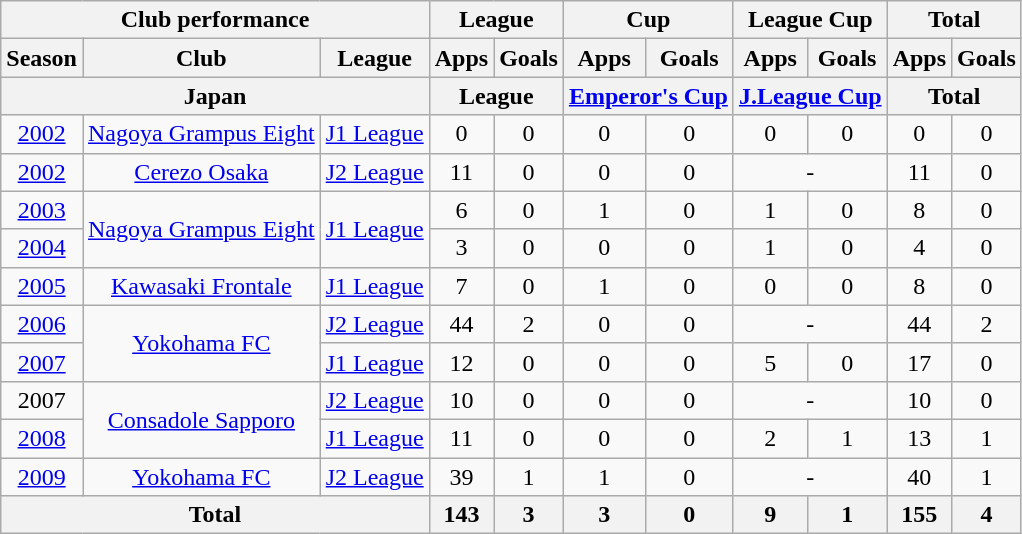<table class="wikitable" style="text-align:center;">
<tr>
<th colspan=3>Club performance</th>
<th colspan=2>League</th>
<th colspan=2>Cup</th>
<th colspan=2>League Cup</th>
<th colspan=2>Total</th>
</tr>
<tr>
<th>Season</th>
<th>Club</th>
<th>League</th>
<th>Apps</th>
<th>Goals</th>
<th>Apps</th>
<th>Goals</th>
<th>Apps</th>
<th>Goals</th>
<th>Apps</th>
<th>Goals</th>
</tr>
<tr>
<th colspan=3>Japan</th>
<th colspan=2>League</th>
<th colspan=2><a href='#'>Emperor's Cup</a></th>
<th colspan=2><a href='#'>J.League Cup</a></th>
<th colspan=2>Total</th>
</tr>
<tr>
<td><a href='#'>2002</a></td>
<td><a href='#'>Nagoya Grampus Eight</a></td>
<td><a href='#'>J1 League</a></td>
<td>0</td>
<td>0</td>
<td>0</td>
<td>0</td>
<td>0</td>
<td>0</td>
<td>0</td>
<td>0</td>
</tr>
<tr>
<td><a href='#'>2002</a></td>
<td><a href='#'>Cerezo Osaka</a></td>
<td><a href='#'>J2 League</a></td>
<td>11</td>
<td>0</td>
<td>0</td>
<td>0</td>
<td colspan="2">-</td>
<td>11</td>
<td>0</td>
</tr>
<tr>
<td><a href='#'>2003</a></td>
<td rowspan="2"><a href='#'>Nagoya Grampus Eight</a></td>
<td rowspan="2"><a href='#'>J1 League</a></td>
<td>6</td>
<td>0</td>
<td>1</td>
<td>0</td>
<td>1</td>
<td>0</td>
<td>8</td>
<td>0</td>
</tr>
<tr>
<td><a href='#'>2004</a></td>
<td>3</td>
<td>0</td>
<td>0</td>
<td>0</td>
<td>1</td>
<td>0</td>
<td>4</td>
<td>0</td>
</tr>
<tr>
<td><a href='#'>2005</a></td>
<td><a href='#'>Kawasaki Frontale</a></td>
<td><a href='#'>J1 League</a></td>
<td>7</td>
<td>0</td>
<td>1</td>
<td>0</td>
<td>0</td>
<td>0</td>
<td>8</td>
<td>0</td>
</tr>
<tr>
<td><a href='#'>2006</a></td>
<td rowspan="2"><a href='#'>Yokohama FC</a></td>
<td><a href='#'>J2 League</a></td>
<td>44</td>
<td>2</td>
<td>0</td>
<td>0</td>
<td colspan="2">-</td>
<td>44</td>
<td>2</td>
</tr>
<tr>
<td><a href='#'>2007</a></td>
<td><a href='#'>J1 League</a></td>
<td>12</td>
<td>0</td>
<td>0</td>
<td>0</td>
<td>5</td>
<td>0</td>
<td>17</td>
<td>0</td>
</tr>
<tr>
<td>2007</td>
<td rowspan="2"><a href='#'>Consadole Sapporo</a></td>
<td><a href='#'>J2 League</a></td>
<td>10</td>
<td>0</td>
<td>0</td>
<td>0</td>
<td colspan="2">-</td>
<td>10</td>
<td>0</td>
</tr>
<tr>
<td><a href='#'>2008</a></td>
<td><a href='#'>J1 League</a></td>
<td>11</td>
<td>0</td>
<td>0</td>
<td>0</td>
<td>2</td>
<td>1</td>
<td>13</td>
<td>1</td>
</tr>
<tr>
<td><a href='#'>2009</a></td>
<td><a href='#'>Yokohama FC</a></td>
<td><a href='#'>J2 League</a></td>
<td>39</td>
<td>1</td>
<td>1</td>
<td>0</td>
<td colspan="2">-</td>
<td>40</td>
<td>1</td>
</tr>
<tr>
<th colspan=3>Total</th>
<th>143</th>
<th>3</th>
<th>3</th>
<th>0</th>
<th>9</th>
<th>1</th>
<th>155</th>
<th>4</th>
</tr>
</table>
